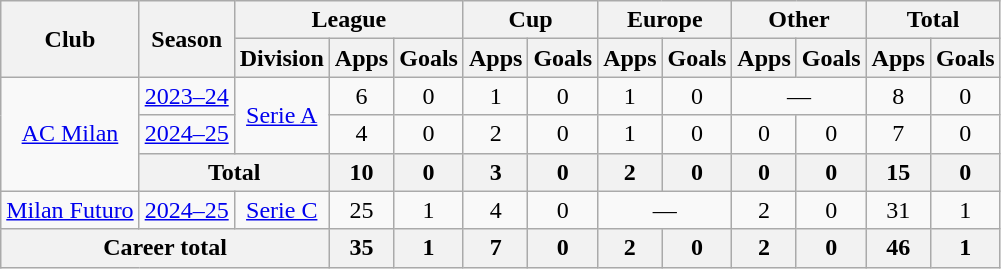<table class="wikitable" style="text-align:center">
<tr>
<th rowspan="2">Club</th>
<th rowspan="2">Season</th>
<th colspan="3">League</th>
<th colspan="2">Cup</th>
<th colspan="2">Europe</th>
<th colspan="2">Other</th>
<th colspan="2">Total</th>
</tr>
<tr>
<th>Division</th>
<th>Apps</th>
<th>Goals</th>
<th>Apps</th>
<th>Goals</th>
<th>Apps</th>
<th>Goals</th>
<th>Apps</th>
<th>Goals</th>
<th>Apps</th>
<th>Goals</th>
</tr>
<tr>
<td rowspan="3"><a href='#'>AC Milan</a></td>
<td><a href='#'>2023–24</a></td>
<td rowspan="2"><a href='#'>Serie A</a></td>
<td>6</td>
<td>0</td>
<td>1</td>
<td>0</td>
<td>1</td>
<td>0</td>
<td colspan="2">—</td>
<td>8</td>
<td>0</td>
</tr>
<tr>
<td><a href='#'>2024–25</a></td>
<td>4</td>
<td>0</td>
<td>2</td>
<td>0</td>
<td>1</td>
<td>0</td>
<td>0</td>
<td>0</td>
<td>7</td>
<td>0</td>
</tr>
<tr>
<th colspan="2">Total</th>
<th>10</th>
<th>0</th>
<th>3</th>
<th>0</th>
<th>2</th>
<th>0</th>
<th>0</th>
<th>0</th>
<th>15</th>
<th>0</th>
</tr>
<tr>
<td><a href='#'>Milan Futuro</a></td>
<td><a href='#'>2024–25</a></td>
<td><a href='#'>Serie C</a></td>
<td>25</td>
<td>1</td>
<td>4</td>
<td>0</td>
<td colspan="2">—</td>
<td>2</td>
<td>0</td>
<td>31</td>
<td>1</td>
</tr>
<tr>
<th colspan="3">Career total</th>
<th>35</th>
<th>1</th>
<th>7</th>
<th>0</th>
<th>2</th>
<th>0</th>
<th>2</th>
<th>0</th>
<th>46</th>
<th>1</th>
</tr>
</table>
